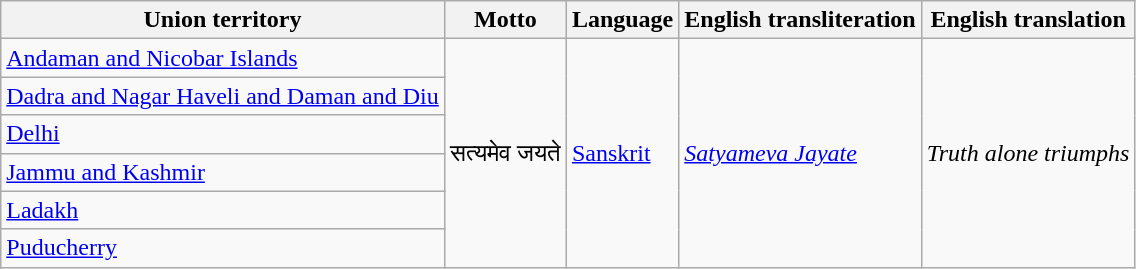<table class="wikitable sortable">
<tr>
<th>Union territory</th>
<th>Motto</th>
<th>Language</th>
<th>English transliteration</th>
<th>English translation</th>
</tr>
<tr>
<td> <a href='#'>Andaman and Nicobar Islands</a></td>
<td rowspan="6">सत्यमेव जयते</td>
<td rowspan="6"><a href='#'>Sanskrit</a></td>
<td rowspan="6"><em><a href='#'>Satyameva Jayate</a></em></td>
<td rowspan="6"><em>Truth alone triumphs</em></td>
</tr>
<tr>
<td> <a href='#'>Dadra and Nagar Haveli and Daman and Diu</a></td>
</tr>
<tr>
<td> <a href='#'>Delhi</a></td>
</tr>
<tr>
<td> <a href='#'>Jammu and Kashmir</a></td>
</tr>
<tr>
<td> <a href='#'>Ladakh</a></td>
</tr>
<tr>
<td> <a href='#'>Puducherry</a></td>
</tr>
</table>
